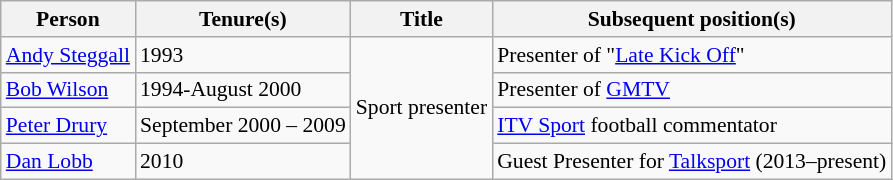<table class="wikitable" style="font-size:90%;">
<tr>
<th>Person</th>
<th>Tenure(s)</th>
<th>Title</th>
<th>Subsequent position(s)</th>
</tr>
<tr>
<td><a href='#'>Andy Steggall</a></td>
<td>1993</td>
<td rowspan=4>Sport presenter</td>
<td>Presenter of "<a href='#'>Late Kick Off</a>"</td>
</tr>
<tr>
<td><a href='#'>Bob Wilson</a></td>
<td>1994-August 2000</td>
<td>Presenter of <a href='#'>GMTV</a></td>
</tr>
<tr>
<td><a href='#'>Peter Drury</a></td>
<td>September 2000 – 2009</td>
<td><a href='#'>ITV Sport</a> football commentator</td>
</tr>
<tr>
<td><a href='#'>Dan Lobb</a></td>
<td>2010</td>
<td>Guest Presenter for <a href='#'>Talksport</a> (2013–present)</td>
</tr>
</table>
